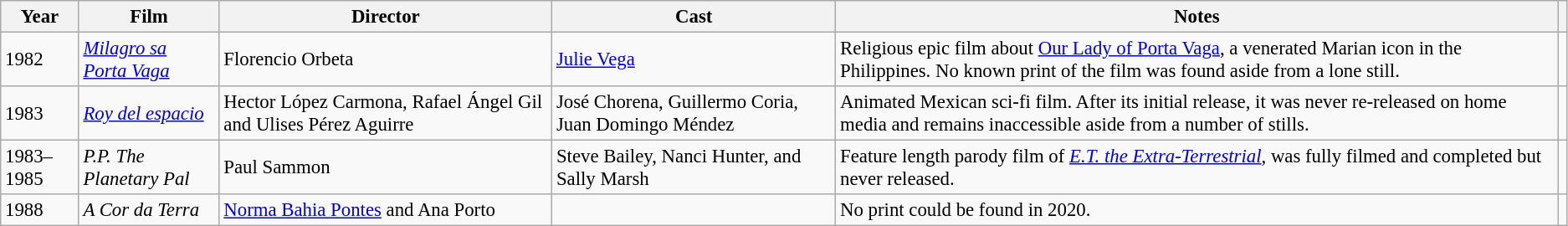<table class="wikitable sortable" style="font-size:95%">
<tr>
<th>Year</th>
<th>Film</th>
<th>Director</th>
<th>Cast</th>
<th>Notes</th>
<th class="unsortable"></th>
</tr>
<tr>
<td>1982</td>
<td><em><a href='#'>Milagro sa Porta Vaga</a></em></td>
<td>Florencio Orbeta</td>
<td><a href='#'>Julie Vega</a></td>
<td>Religious epic film about <a href='#'>Our Lady of Porta Vaga</a>, a venerated Marian icon in the Philippines. No known print of the film was found aside from a lone still.</td>
<td></td>
</tr>
<tr>
<td>1983</td>
<td><em><a href='#'>Roy del espacio</a></em></td>
<td>Hector López Carmona, Rafael Ángel Gil and Ulises Pérez Aguirre</td>
<td>José Chorena, Guillermo Coria, Juan Domingo Méndez</td>
<td>Animated Mexican sci-fi film. After its initial release, it was never re-released on home media and remains inaccessible aside from a number of stills.</td>
<td></td>
</tr>
<tr>
<td>1983–1985</td>
<td><em>P.P. The Planetary Pal</em></td>
<td>Paul Sammon</td>
<td>Steve Bailey, Nanci Hunter, and Sally Marsh</td>
<td>Feature length parody film of <em><a href='#'>E.T. the Extra-Terrestrial</a></em>, was fully filmed and completed but never released.</td>
<td></td>
</tr>
<tr>
<td>1988</td>
<td><em>A Cor da Terra</em></td>
<td><a href='#'>Norma Bahia Pontes</a> and Ana Porto</td>
<td></td>
<td>No print could be found in 2020.</td>
<td></td>
</tr>
</table>
